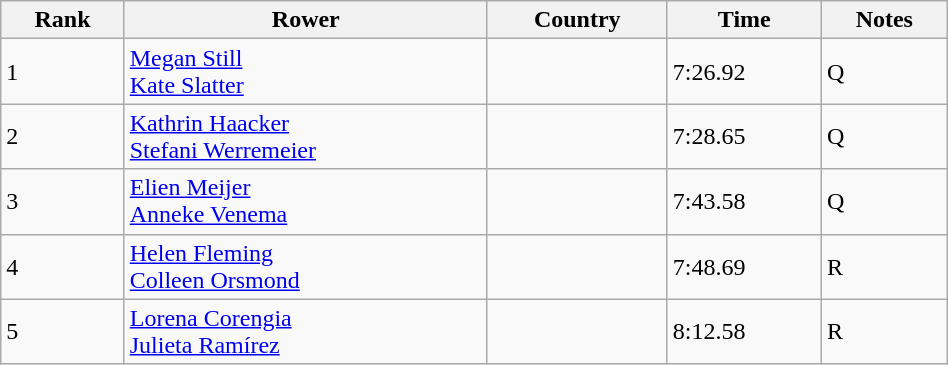<table class="wikitable sortable" width=50%>
<tr>
<th>Rank</th>
<th>Rower</th>
<th>Country</th>
<th>Time</th>
<th>Notes</th>
</tr>
<tr>
<td>1</td>
<td><a href='#'>Megan Still</a><br> <a href='#'>Kate Slatter</a></td>
<td></td>
<td>7:26.92</td>
<td>Q</td>
</tr>
<tr>
<td>2</td>
<td><a href='#'>Kathrin Haacker</a><br><a href='#'>Stefani Werremeier</a></td>
<td></td>
<td>7:28.65</td>
<td>Q</td>
</tr>
<tr>
<td>3</td>
<td><a href='#'>Elien Meijer</a><br><a href='#'>Anneke Venema</a></td>
<td></td>
<td>7:43.58</td>
<td>Q</td>
</tr>
<tr>
<td>4</td>
<td><a href='#'>Helen Fleming</a><br><a href='#'>Colleen Orsmond</a></td>
<td></td>
<td>7:48.69</td>
<td>R</td>
</tr>
<tr>
<td>5</td>
<td><a href='#'>Lorena Corengia</a><br><a href='#'>Julieta Ramírez</a></td>
<td></td>
<td>8:12.58</td>
<td>R</td>
</tr>
</table>
